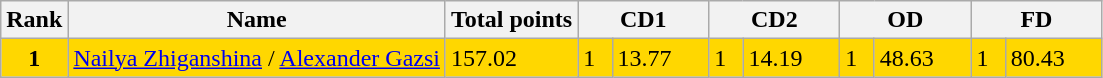<table class="wikitable">
<tr>
<th>Rank</th>
<th>Name</th>
<th>Total points</th>
<th colspan="2" width="80px">CD1</th>
<th colspan="2" width="80px">CD2</th>
<th colspan="2" width="80px">OD</th>
<th colspan="2" width="80px">FD</th>
</tr>
<tr bgcolor="gold">
<td align="center"><strong>1</strong></td>
<td><a href='#'>Nailya Zhiganshina</a> / <a href='#'>Alexander Gazsi</a></td>
<td>157.02</td>
<td>1</td>
<td>13.77</td>
<td>1</td>
<td>14.19</td>
<td>1</td>
<td>48.63</td>
<td>1</td>
<td>80.43</td>
</tr>
</table>
